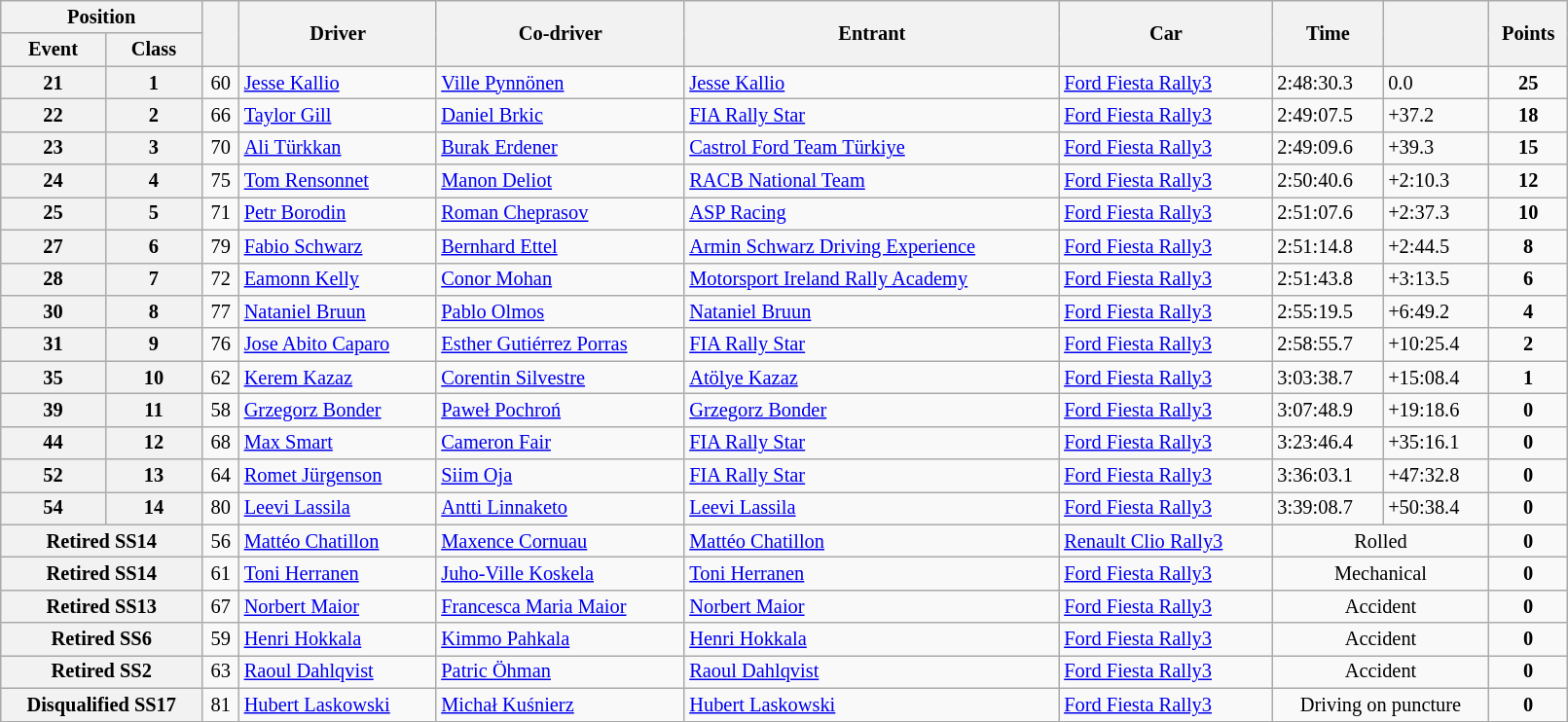<table class="wikitable" width=85% style="font-size: 85%;">
<tr>
<th colspan="2">Position</th>
<th rowspan="2"></th>
<th rowspan="2">Driver</th>
<th rowspan="2">Co-driver</th>
<th rowspan="2">Entrant</th>
<th rowspan="2">Car</th>
<th rowspan="2">Time</th>
<th rowspan="2"></th>
<th rowspan="2">Points</th>
</tr>
<tr>
<th>Event</th>
<th>Class</th>
</tr>
<tr>
<th>21</th>
<th>1</th>
<td align="center">60</td>
<td><a href='#'>Jesse Kallio</a></td>
<td><a href='#'>Ville Pynnönen</a></td>
<td><a href='#'>Jesse Kallio</a></td>
<td><a href='#'>Ford Fiesta Rally3</a></td>
<td>2:48:30.3</td>
<td>0.0</td>
<td align="center"><strong>25</strong></td>
</tr>
<tr>
<th>22</th>
<th>2</th>
<td align="center">66</td>
<td><a href='#'>Taylor Gill</a></td>
<td><a href='#'>Daniel Brkic</a></td>
<td><a href='#'>FIA Rally Star</a></td>
<td><a href='#'>Ford Fiesta Rally3</a></td>
<td>2:49:07.5</td>
<td>+37.2</td>
<td align="center"><strong>18</strong></td>
</tr>
<tr>
<th>23</th>
<th>3</th>
<td align="center">70</td>
<td><a href='#'>Ali Türkkan</a></td>
<td><a href='#'>Burak Erdener</a></td>
<td><a href='#'>Castrol Ford Team Türkiye</a></td>
<td><a href='#'>Ford Fiesta Rally3</a></td>
<td>2:49:09.6</td>
<td>+39.3</td>
<td align="center"><strong>15</strong></td>
</tr>
<tr>
<th>24</th>
<th>4</th>
<td align="center">75</td>
<td><a href='#'>Tom Rensonnet</a></td>
<td><a href='#'>Manon Deliot</a></td>
<td><a href='#'>RACB National Team</a></td>
<td><a href='#'>Ford Fiesta Rally3</a></td>
<td>2:50:40.6</td>
<td>+2:10.3</td>
<td align="center"><strong>12</strong></td>
</tr>
<tr>
<th>25</th>
<th>5</th>
<td align="center">71</td>
<td><a href='#'>Petr Borodin</a></td>
<td><a href='#'>Roman Cheprasov</a></td>
<td><a href='#'>ASP Racing</a></td>
<td><a href='#'>Ford Fiesta Rally3</a></td>
<td>2:51:07.6</td>
<td>+2:37.3</td>
<td align="center"><strong>10</strong></td>
</tr>
<tr>
<th>27</th>
<th>6</th>
<td align="center">79</td>
<td><a href='#'>Fabio Schwarz</a></td>
<td><a href='#'>Bernhard Ettel</a></td>
<td><a href='#'>Armin Schwarz Driving Experience</a></td>
<td><a href='#'>Ford Fiesta Rally3</a></td>
<td>2:51:14.8</td>
<td>+2:44.5</td>
<td align="center"><strong>8</strong></td>
</tr>
<tr>
<th>28</th>
<th>7</th>
<td align="center">72</td>
<td><a href='#'>Eamonn Kelly</a></td>
<td><a href='#'>Conor Mohan</a></td>
<td><a href='#'>Motorsport Ireland Rally Academy</a></td>
<td><a href='#'>Ford Fiesta Rally3</a></td>
<td>2:51:43.8</td>
<td>+3:13.5</td>
<td align="center"><strong>6</strong></td>
</tr>
<tr>
<th>30</th>
<th>8</th>
<td align="center">77</td>
<td><a href='#'>Nataniel Bruun</a></td>
<td><a href='#'>Pablo Olmos</a></td>
<td><a href='#'>Nataniel Bruun</a></td>
<td><a href='#'>Ford Fiesta Rally3</a></td>
<td>2:55:19.5</td>
<td>+6:49.2</td>
<td align="center"><strong>4</strong></td>
</tr>
<tr>
<th>31</th>
<th>9</th>
<td align="center">76</td>
<td><a href='#'>Jose Abito Caparo</a></td>
<td><a href='#'>Esther Gutiérrez Porras</a></td>
<td><a href='#'>FIA Rally Star</a></td>
<td><a href='#'>Ford Fiesta Rally3</a></td>
<td>2:58:55.7</td>
<td>+10:25.4</td>
<td align="center"><strong>2</strong></td>
</tr>
<tr>
<th>35</th>
<th>10</th>
<td align="center">62</td>
<td><a href='#'>Kerem Kazaz</a></td>
<td><a href='#'>Corentin Silvestre</a></td>
<td><a href='#'>Atölye Kazaz</a></td>
<td><a href='#'>Ford Fiesta Rally3</a></td>
<td>3:03:38.7</td>
<td>+15:08.4</td>
<td align="center"><strong>1</strong></td>
</tr>
<tr>
<th>39</th>
<th>11</th>
<td align="center">58</td>
<td><a href='#'>Grzegorz Bonder</a></td>
<td><a href='#'>Paweł Pochroń</a></td>
<td><a href='#'>Grzegorz Bonder</a></td>
<td><a href='#'>Ford Fiesta Rally3</a></td>
<td>3:07:48.9</td>
<td>+19:18.6</td>
<td align="center"><strong>0</strong></td>
</tr>
<tr>
<th>44</th>
<th>12</th>
<td align="center">68</td>
<td><a href='#'>Max Smart</a></td>
<td><a href='#'>Cameron Fair</a></td>
<td><a href='#'>FIA Rally Star</a></td>
<td><a href='#'>Ford Fiesta Rally3</a></td>
<td>3:23:46.4</td>
<td>+35:16.1</td>
<td align="center"><strong>0</strong></td>
</tr>
<tr>
<th>52</th>
<th>13</th>
<td align="center">64</td>
<td><a href='#'>Romet Jürgenson</a></td>
<td><a href='#'>Siim Oja</a></td>
<td><a href='#'>FIA Rally Star</a></td>
<td><a href='#'>Ford Fiesta Rally3</a></td>
<td>3:36:03.1</td>
<td>+47:32.8</td>
<td align="center"><strong>0</strong></td>
</tr>
<tr>
<th>54</th>
<th>14</th>
<td align="center">80</td>
<td><a href='#'>Leevi Lassila</a></td>
<td><a href='#'>Antti Linnaketo</a></td>
<td><a href='#'>Leevi Lassila</a></td>
<td><a href='#'>Ford Fiesta Rally3</a></td>
<td>3:39:08.7</td>
<td>+50:38.4</td>
<td align="center"><strong>0</strong></td>
</tr>
<tr>
<th colspan="2">Retired SS14</th>
<td align="center">56</td>
<td><a href='#'>Mattéo Chatillon</a></td>
<td><a href='#'>Maxence Cornuau</a></td>
<td><a href='#'>Mattéo Chatillon</a></td>
<td><a href='#'>Renault Clio Rally3</a></td>
<td align="center" colspan="2">Rolled</td>
<td align="center"><strong>0</strong></td>
</tr>
<tr>
<th colspan="2">Retired SS14</th>
<td align="center">61</td>
<td><a href='#'>Toni Herranen</a></td>
<td><a href='#'>Juho-Ville Koskela</a></td>
<td><a href='#'>Toni Herranen</a></td>
<td><a href='#'>Ford Fiesta Rally3</a></td>
<td align="center" colspan="2">Mechanical</td>
<td align="center"><strong>0</strong></td>
</tr>
<tr>
<th colspan="2">Retired SS13</th>
<td align="center">67</td>
<td><a href='#'>Norbert Maior</a></td>
<td><a href='#'>Francesca Maria Maior</a></td>
<td><a href='#'>Norbert Maior</a></td>
<td><a href='#'>Ford Fiesta Rally3</a></td>
<td align="center" colspan="2">Accident</td>
<td align="center"><strong>0</strong></td>
</tr>
<tr>
<th colspan="2">Retired SS6</th>
<td align="center">59</td>
<td><a href='#'>Henri Hokkala</a></td>
<td><a href='#'>Kimmo Pahkala</a></td>
<td><a href='#'>Henri Hokkala</a></td>
<td><a href='#'>Ford Fiesta Rally3</a></td>
<td align="center" colspan="2">Accident</td>
<td align="center"><strong>0</strong></td>
</tr>
<tr>
<th colspan="2">Retired SS2</th>
<td align="center">63</td>
<td><a href='#'>Raoul Dahlqvist</a></td>
<td><a href='#'>Patric Öhman</a></td>
<td><a href='#'>Raoul Dahlqvist</a></td>
<td><a href='#'>Ford Fiesta Rally3</a></td>
<td align="center" colspan="2">Accident</td>
<td align="center"><strong>0</strong></td>
</tr>
<tr>
<th colspan="2">Disqualified SS17</th>
<td align="center">81</td>
<td><a href='#'>Hubert Laskowski</a></td>
<td><a href='#'>Michał Kuśnierz</a></td>
<td><a href='#'>Hubert Laskowski</a></td>
<td><a href='#'>Ford Fiesta Rally3</a></td>
<td align="center" colspan="2">Driving on puncture</td>
<td align="center"><strong>0</strong></td>
</tr>
<tr>
</tr>
</table>
